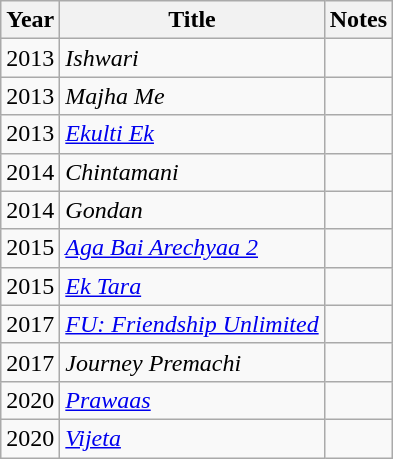<table class="wikitable">
<tr>
<th>Year</th>
<th>Title</th>
<th>Notes</th>
</tr>
<tr>
<td>2013</td>
<td><em>Ishwari</em></td>
<td></td>
</tr>
<tr>
<td>2013</td>
<td><em>Majha Me</em></td>
<td></td>
</tr>
<tr>
<td>2013</td>
<td><em><a href='#'>Ekulti Ek</a></em></td>
<td></td>
</tr>
<tr>
<td>2014</td>
<td><em>Chintamani</em></td>
<td></td>
</tr>
<tr>
<td>2014</td>
<td><em>Gondan</em></td>
<td></td>
</tr>
<tr>
<td>2015</td>
<td><em><a href='#'>Aga Bai Arechyaa 2</a></em></td>
<td></td>
</tr>
<tr>
<td>2015</td>
<td><em><a href='#'>Ek Tara</a></em></td>
<td></td>
</tr>
<tr>
<td>2017</td>
<td><em><a href='#'>FU: Friendship Unlimited</a></em></td>
<td></td>
</tr>
<tr>
<td>2017</td>
<td><em>Journey Premachi</em></td>
<td></td>
</tr>
<tr>
<td>2020</td>
<td><em><a href='#'>Prawaas</a></em></td>
<td></td>
</tr>
<tr>
<td>2020</td>
<td><em><a href='#'>Vijeta</a></em></td>
<td></td>
</tr>
</table>
